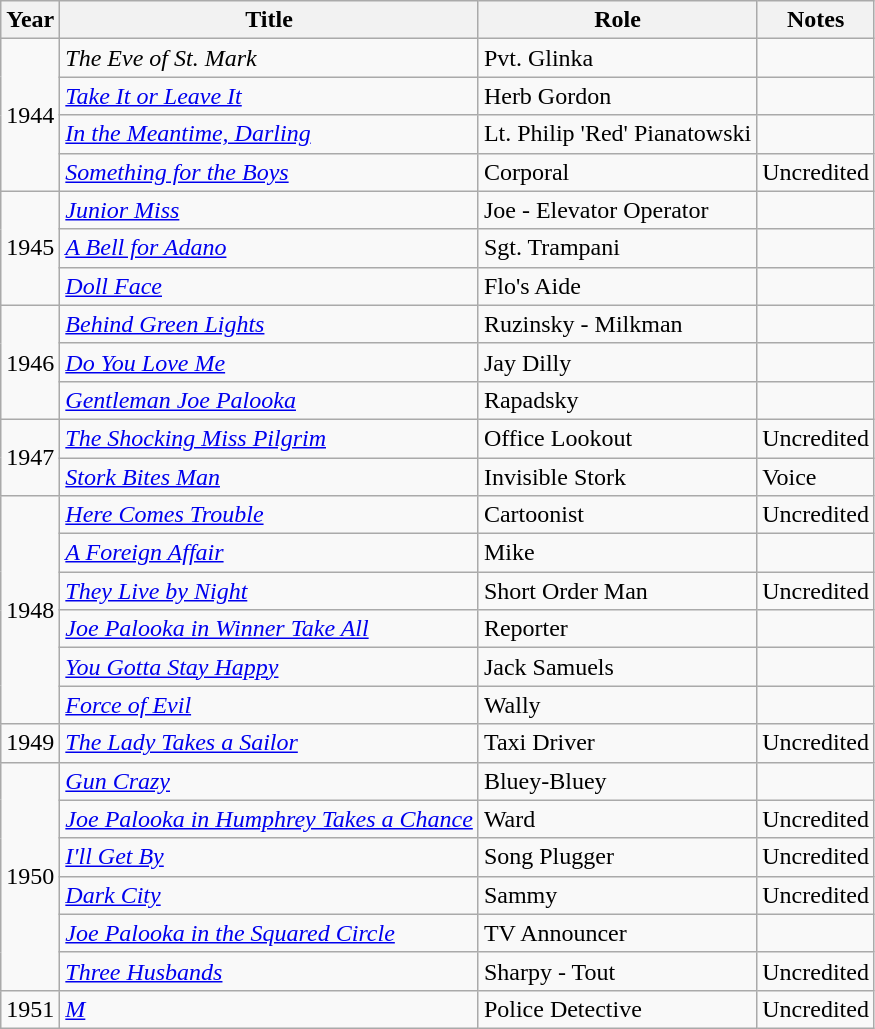<table class="wikitable">
<tr>
<th>Year</th>
<th>Title</th>
<th>Role</th>
<th>Notes</th>
</tr>
<tr>
<td rowspan=4>1944</td>
<td><em>The Eve of St. Mark</em></td>
<td>Pvt. Glinka</td>
<td></td>
</tr>
<tr>
<td><em><a href='#'>Take It or Leave It</a></em></td>
<td>Herb Gordon</td>
<td></td>
</tr>
<tr>
<td><em><a href='#'>In the Meantime, Darling</a></em></td>
<td>Lt. Philip 'Red' Pianatowski</td>
<td></td>
</tr>
<tr>
<td><em><a href='#'>Something for the Boys</a></em></td>
<td>Corporal</td>
<td>Uncredited</td>
</tr>
<tr>
<td rowspan=3>1945</td>
<td><em><a href='#'>Junior Miss</a></em></td>
<td>Joe - Elevator Operator</td>
<td></td>
</tr>
<tr>
<td><em><a href='#'>A Bell for Adano</a></em></td>
<td>Sgt. Trampani</td>
<td></td>
</tr>
<tr>
<td><em><a href='#'>Doll Face</a></em></td>
<td>Flo's Aide</td>
<td></td>
</tr>
<tr>
<td rowspan=3>1946</td>
<td><em><a href='#'>Behind Green Lights</a></em></td>
<td>Ruzinsky - Milkman</td>
<td></td>
</tr>
<tr>
<td><em><a href='#'>Do You Love Me</a></em></td>
<td>Jay Dilly</td>
<td></td>
</tr>
<tr>
<td><em><a href='#'>Gentleman Joe Palooka</a></em></td>
<td>Rapadsky</td>
<td></td>
</tr>
<tr>
<td rowspan=2>1947</td>
<td><em><a href='#'>The Shocking Miss Pilgrim</a></em></td>
<td>Office Lookout</td>
<td>Uncredited</td>
</tr>
<tr>
<td><em><a href='#'>Stork Bites Man</a></em></td>
<td>Invisible Stork</td>
<td>Voice</td>
</tr>
<tr>
<td rowspan=6>1948</td>
<td><em><a href='#'>Here Comes Trouble</a></em></td>
<td>Cartoonist</td>
<td>Uncredited</td>
</tr>
<tr>
<td><em><a href='#'>A Foreign Affair</a></em></td>
<td>Mike</td>
<td></td>
</tr>
<tr>
<td><em><a href='#'>They Live by Night</a></em></td>
<td>Short Order Man</td>
<td>Uncredited</td>
</tr>
<tr>
<td><em><a href='#'>Joe Palooka in Winner Take All</a></em></td>
<td>Reporter</td>
<td></td>
</tr>
<tr>
<td><em><a href='#'>You Gotta Stay Happy</a></em></td>
<td>Jack Samuels</td>
<td></td>
</tr>
<tr>
<td><em><a href='#'>Force of Evil</a></em></td>
<td>Wally</td>
<td></td>
</tr>
<tr>
<td>1949</td>
<td><em><a href='#'>The Lady Takes a Sailor</a></em></td>
<td>Taxi Driver</td>
<td>Uncredited</td>
</tr>
<tr>
<td rowspan=6>1950</td>
<td><em><a href='#'>Gun Crazy</a></em></td>
<td>Bluey-Bluey</td>
<td></td>
</tr>
<tr>
<td><em><a href='#'>Joe Palooka in Humphrey Takes a Chance</a></em></td>
<td>Ward</td>
<td>Uncredited</td>
</tr>
<tr>
<td><em><a href='#'>I'll Get By</a></em></td>
<td>Song Plugger</td>
<td>Uncredited</td>
</tr>
<tr>
<td><em><a href='#'>Dark City</a></em></td>
<td>Sammy</td>
<td>Uncredited</td>
</tr>
<tr>
<td><em><a href='#'>Joe Palooka in the Squared Circle</a></em></td>
<td>TV Announcer</td>
<td></td>
</tr>
<tr>
<td><em><a href='#'>Three Husbands</a></em></td>
<td>Sharpy - Tout</td>
<td>Uncredited</td>
</tr>
<tr>
<td>1951</td>
<td><em><a href='#'>M</a></em></td>
<td>Police Detective</td>
<td>Uncredited</td>
</tr>
</table>
